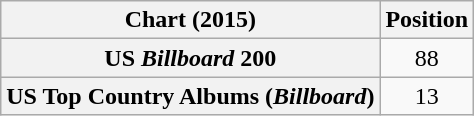<table class="wikitable sortable plainrowheaders" style="text-align:center;">
<tr>
<th>Chart (2015)</th>
<th>Position</th>
</tr>
<tr>
<th scope="row">US <em>Billboard</em> 200</th>
<td>88</td>
</tr>
<tr>
<th scope="row">US Top Country Albums (<em>Billboard</em>)</th>
<td>13</td>
</tr>
</table>
